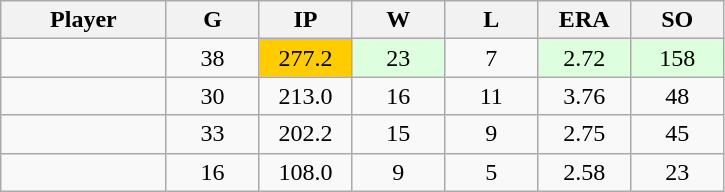<table class="wikitable sortable">
<tr>
<th bgcolor="#DDDDFF" width="16%">Player</th>
<th bgcolor="#DDDDFF" width="9%">G</th>
<th bgcolor="#DDDDFF" width="9%">IP</th>
<th bgcolor="#DDDDFF" width="9%">W</th>
<th bgcolor="#DDDDFF" width="9%">L</th>
<th bgcolor="#DDDDFF" width="9%">ERA</th>
<th bgcolor="#DDDDFF" width="9%">SO</th>
</tr>
<tr align="center">
<td></td>
<td>38</td>
<td bgcolor=#ffcc00>277.2</td>
<td bgcolor=#DDFFDD>23</td>
<td>7</td>
<td bgcolor=#DDFFDD>2.72</td>
<td bgcolor=#DDFFDD>158</td>
</tr>
<tr align="center">
<td></td>
<td>30</td>
<td>213.0</td>
<td>16</td>
<td>11</td>
<td>3.76</td>
<td>48</td>
</tr>
<tr align="center">
<td></td>
<td>33</td>
<td>202.2</td>
<td>15</td>
<td>9</td>
<td>2.75</td>
<td>45</td>
</tr>
<tr align="center">
<td></td>
<td>16</td>
<td>108.0</td>
<td>9</td>
<td>5</td>
<td>2.58</td>
<td>23</td>
</tr>
</table>
